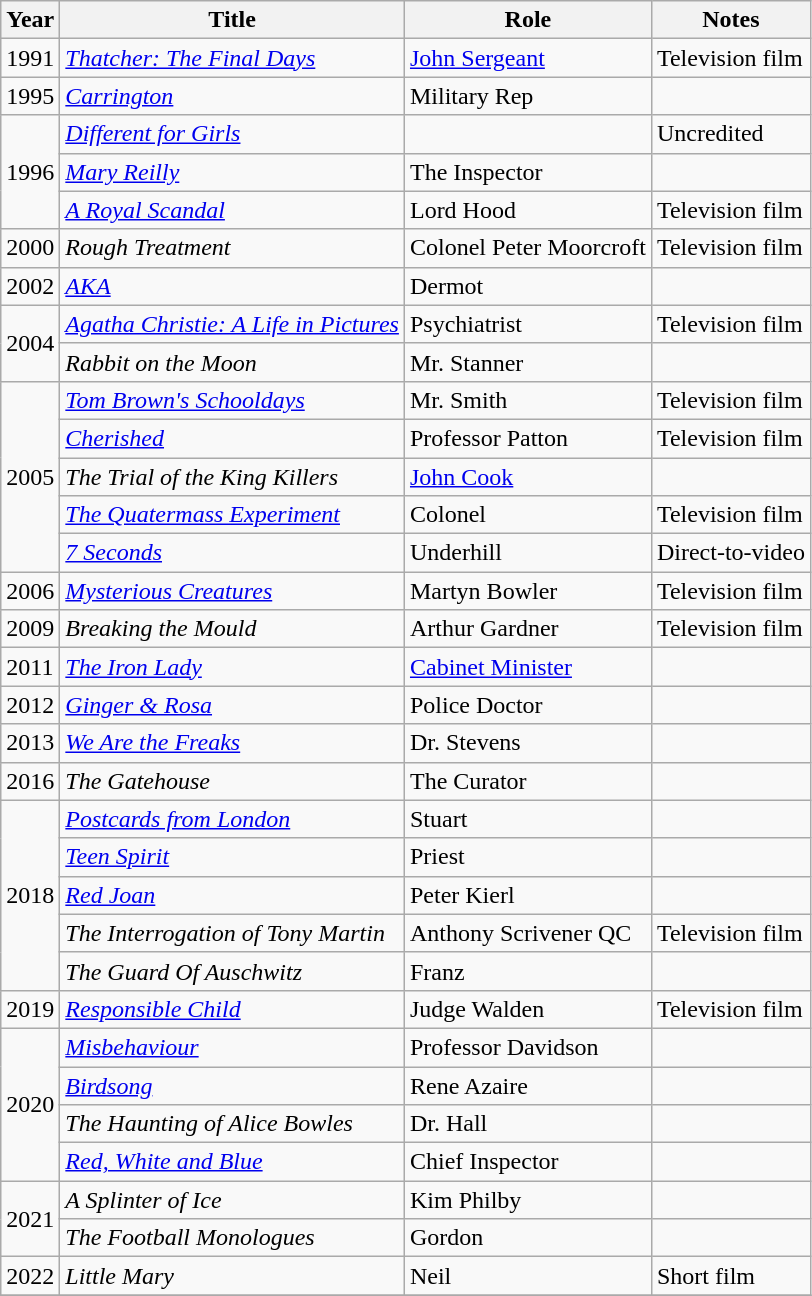<table class="wikitable sortable">
<tr>
<th>Year</th>
<th>Title</th>
<th>Role</th>
<th>Notes</th>
</tr>
<tr>
<td>1991</td>
<td><em><a href='#'>Thatcher: The Final Days</a></em></td>
<td><a href='#'>John Sergeant</a></td>
<td>Television film</td>
</tr>
<tr>
<td>1995</td>
<td><em><a href='#'>Carrington</a></em></td>
<td>Military Rep</td>
<td></td>
</tr>
<tr>
<td rowspan="3">1996</td>
<td><em><a href='#'>Different for Girls</a></em></td>
<td></td>
<td>Uncredited</td>
</tr>
<tr>
<td><em><a href='#'>Mary Reilly</a></em></td>
<td>The Inspector</td>
<td></td>
</tr>
<tr>
<td><em><a href='#'>A Royal Scandal</a></em></td>
<td>Lord Hood</td>
<td>Television film</td>
</tr>
<tr>
<td>2000</td>
<td><em>Rough Treatment</em></td>
<td>Colonel Peter Moorcroft</td>
<td>Television film</td>
</tr>
<tr>
<td>2002</td>
<td><em><a href='#'>AKA</a></em></td>
<td>Dermot</td>
<td></td>
</tr>
<tr>
<td rowspan="2">2004</td>
<td><em><a href='#'>Agatha Christie: A Life in Pictures</a></em></td>
<td>Psychiatrist</td>
<td>Television film</td>
</tr>
<tr>
<td><em>Rabbit on the Moon</em></td>
<td>Mr. Stanner</td>
<td></td>
</tr>
<tr>
<td rowspan="5">2005</td>
<td><em><a href='#'>Tom Brown's Schooldays</a></em></td>
<td>Mr. Smith</td>
<td>Television film</td>
</tr>
<tr>
<td><em><a href='#'>Cherished</a></em></td>
<td>Professor Patton</td>
<td>Television film</td>
</tr>
<tr>
<td><em>The Trial of the King Killers</em></td>
<td><a href='#'>John Cook</a></td>
<td></td>
</tr>
<tr>
<td><em><a href='#'>The Quatermass Experiment</a></em></td>
<td>Colonel</td>
<td>Television film</td>
</tr>
<tr>
<td><em><a href='#'>7 Seconds</a></em></td>
<td>Underhill</td>
<td>Direct-to-video</td>
</tr>
<tr>
<td>2006</td>
<td><em><a href='#'>Mysterious Creatures</a></em></td>
<td>Martyn Bowler</td>
<td>Television film</td>
</tr>
<tr>
<td>2009</td>
<td><em>Breaking the Mould</em></td>
<td>Arthur Gardner</td>
<td>Television film</td>
</tr>
<tr>
<td>2011</td>
<td><em><a href='#'>The Iron Lady</a></em></td>
<td><a href='#'>Cabinet Minister</a></td>
<td></td>
</tr>
<tr>
<td>2012</td>
<td><em><a href='#'>Ginger & Rosa</a></em></td>
<td>Police Doctor</td>
<td></td>
</tr>
<tr>
<td>2013</td>
<td><em><a href='#'>We Are the Freaks</a></em></td>
<td>Dr. Stevens</td>
<td></td>
</tr>
<tr>
<td>2016</td>
<td><em>The Gatehouse</em></td>
<td>The Curator</td>
<td></td>
</tr>
<tr>
<td rowspan="5">2018</td>
<td><em><a href='#'>Postcards from London</a></em></td>
<td>Stuart</td>
<td></td>
</tr>
<tr>
<td><em><a href='#'>Teen Spirit</a></em></td>
<td>Priest</td>
<td></td>
</tr>
<tr>
<td><em><a href='#'>Red Joan</a></em></td>
<td>Peter Kierl</td>
<td></td>
</tr>
<tr>
<td><em>The Interrogation of Tony Martin</em></td>
<td>Anthony Scrivener QC</td>
<td>Television film</td>
</tr>
<tr>
<td><em>The Guard Of Auschwitz</em></td>
<td>Franz</td>
<td></td>
</tr>
<tr>
<td>2019</td>
<td><em><a href='#'>Responsible Child</a></em></td>
<td>Judge Walden</td>
<td>Television film</td>
</tr>
<tr>
<td rowspan="4">2020</td>
<td><em><a href='#'>Misbehaviour</a></em></td>
<td>Professor Davidson</td>
<td></td>
</tr>
<tr>
<td><em><a href='#'>Birdsong</a></em></td>
<td>Rene Azaire</td>
<td></td>
</tr>
<tr>
<td><em>The Haunting of Alice Bowles</em></td>
<td>Dr. Hall</td>
<td></td>
</tr>
<tr>
<td><em><a href='#'>Red, White and Blue</a></em></td>
<td>Chief Inspector</td>
<td></td>
</tr>
<tr>
<td rowspan="2">2021</td>
<td><em>A Splinter of Ice</em></td>
<td>Kim Philby</td>
<td></td>
</tr>
<tr>
<td><em>The Football Monologues</em></td>
<td>Gordon</td>
<td></td>
</tr>
<tr>
<td>2022</td>
<td><em>Little Mary</em></td>
<td>Neil</td>
<td>Short film</td>
</tr>
<tr>
</tr>
</table>
